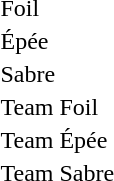<table>
<tr>
<td>Foil</td>
<td></td>
<td></td>
<td><br></td>
</tr>
<tr>
<td>Épée</td>
<td></td>
<td></td>
<td><br></td>
</tr>
<tr>
<td>Sabre</td>
<td></td>
<td></td>
<td><br></td>
</tr>
<tr>
<td>Team Foil</td>
<td></td>
<td></td>
<td></td>
</tr>
<tr>
<td>Team Épée</td>
<td></td>
<td></td>
<td></td>
</tr>
<tr>
<td>Team Sabre</td>
<td></td>
<td></td>
<td></td>
</tr>
</table>
